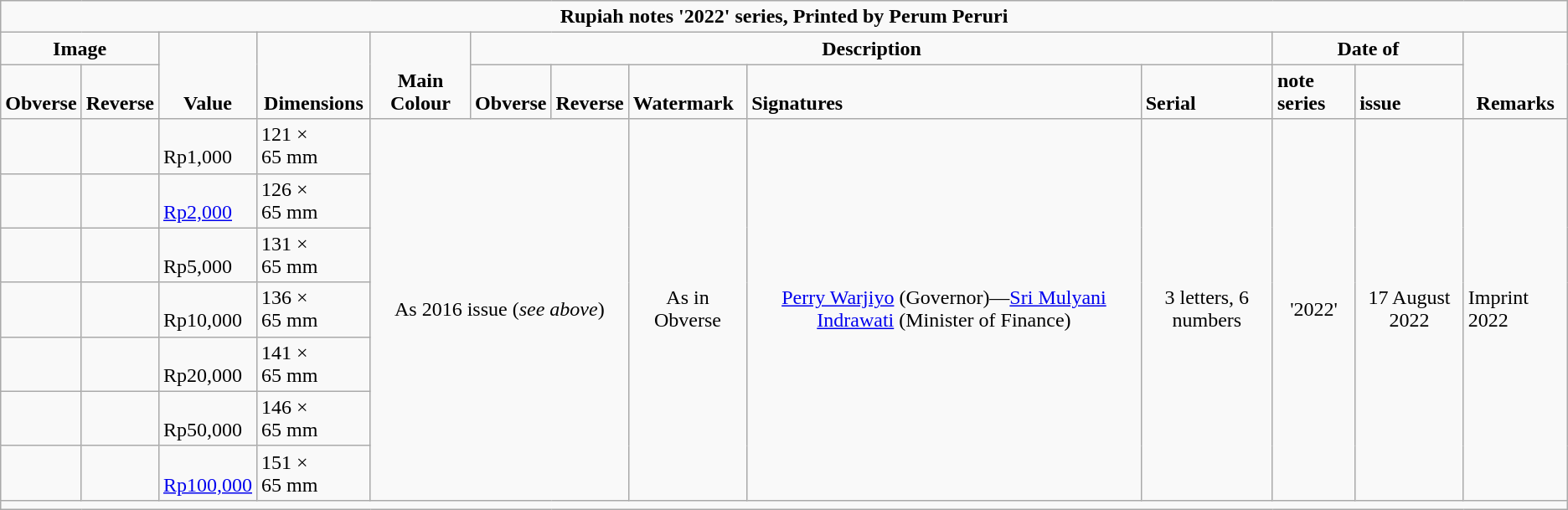<table class="wikitable">
<tr style="text-align:center; font-weight:bold; vertical-align:bottom;">
<td colspan="13">Rupiah notes '2022' series, Printed by Perum Peruri</td>
</tr>
<tr style="text-align:center; font-weight:bold; vertical-align:bottom;">
<td colspan="2">Image</td>
<td rowspan="2">Value</td>
<td rowspan="2">Dimensions</td>
<td rowspan="2">Main Colour</td>
<td colspan="5">Description</td>
<td colspan="2">Date of</td>
<td rowspan="2">Remarks</td>
</tr>
<tr style="font-weight:bold; vertical-align:bottom;">
<td>Obverse</td>
<td>Reverse</td>
<td>Obverse</td>
<td>Reverse</td>
<td>Watermark</td>
<td>Signatures</td>
<td>Serial</td>
<td>note series</td>
<td>issue</td>
</tr>
<tr>
<td style="vertical-align:bottom;"></td>
<td style="vertical-align:bottom;"></td>
<td style="vertical-align:bottom;">Rp1,000</td>
<td style="vertical-align:bottom;">121 × 65 mm</td>
<td colspan="3" rowspan="7" style="text-align:center;">As 2016 issue (<em>see above</em>)</td>
<td rowspan="7" style="text-align:center;">As in Obverse</td>
<td rowspan="7" style="text-align:center;"><a href='#'>Perry Warjiyo</a> (Governor)—<a href='#'>Sri Mulyani Indrawati</a> (Minister of Finance)</td>
<td rowspan="7" style="text-align:center;">3 letters, 6 numbers</td>
<td rowspan="7" style="text-align:center;">'2022'</td>
<td rowspan="7" style="text-align:center;">17 August 2022</td>
<td rowspan="7">Imprint 2022</td>
</tr>
<tr>
<td style="vertical-align:bottom;"></td>
<td style="vertical-align:bottom;"></td>
<td style="vertical-align:bottom;"><a href='#'>Rp2,000</a></td>
<td style="vertical-align:bottom;">126 × 65 mm</td>
</tr>
<tr>
<td style="vertical-align:bottom;"></td>
<td style="vertical-align:bottom;"></td>
<td style="vertical-align:bottom;">Rp5,000</td>
<td style="vertical-align:bottom;">131 × 65 mm</td>
</tr>
<tr>
<td style="vertical-align:bottom;"></td>
<td style="vertical-align:bottom;"></td>
<td style="vertical-align:bottom;">Rp10,000</td>
<td style="vertical-align:bottom;">136 × 65 mm</td>
</tr>
<tr>
<td style="vertical-align:bottom;"></td>
<td style="vertical-align:bottom;"></td>
<td style="vertical-align:bottom;">Rp20,000</td>
<td style="vertical-align:bottom;">141 × 65 mm</td>
</tr>
<tr>
<td style="vertical-align:bottom;"></td>
<td style="vertical-align:bottom;"></td>
<td style="vertical-align:bottom;">Rp50,000</td>
<td style="vertical-align:bottom;">146 × 65 mm</td>
</tr>
<tr>
<td style="vertical-align:bottom;"></td>
<td style="vertical-align:bottom;"></td>
<td style="vertical-align:bottom;"><a href='#'>Rp100,000</a></td>
<td style="vertical-align:bottom;">151 × 65 mm</td>
</tr>
<tr style="text-align:center; vertical-align:bottom;">
<td colspan="13"></td>
</tr>
</table>
